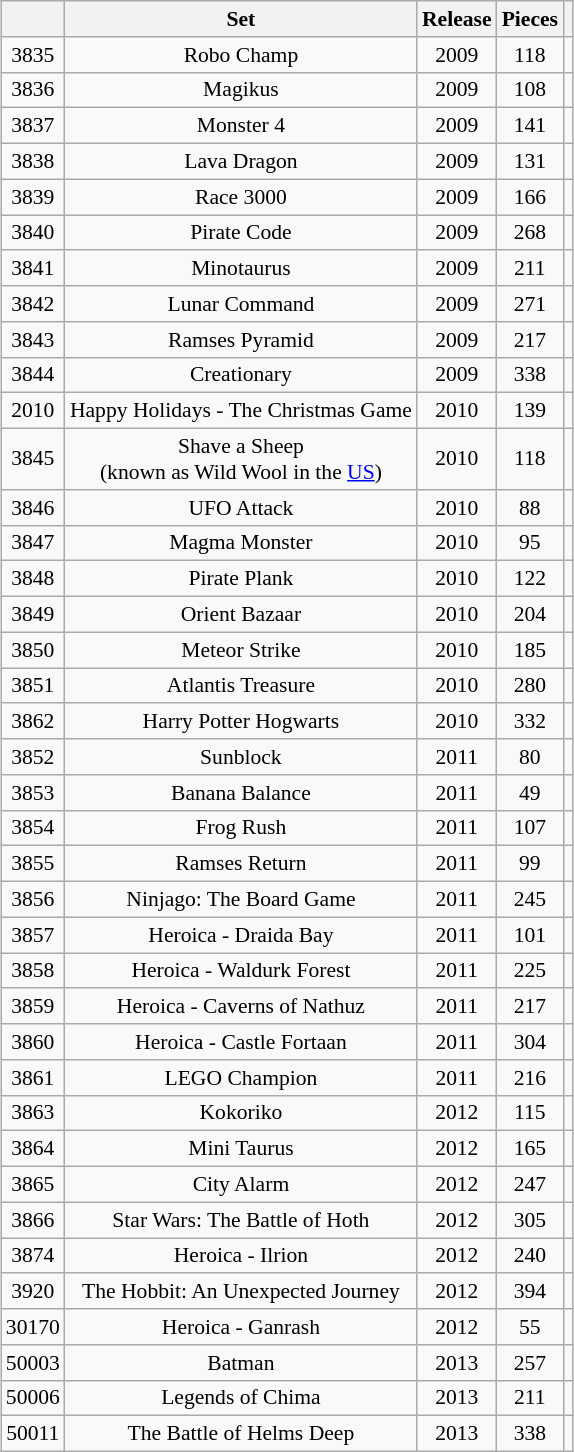<table class="sortable wikitable" style="font-size:90%; text-align:center; margin: 1em auto 1em auto">
<tr>
<th></th>
<th>Set</th>
<th>Release</th>
<th>Pieces</th>
<th class="unsortable"></th>
</tr>
<tr>
<td>3835</td>
<td align=Centre>Robo Champ</td>
<td align=Centre>2009</td>
<td>118</td>
<td></td>
</tr>
<tr>
<td>3836</td>
<td align=Centre>Magikus</td>
<td align=Centre>2009</td>
<td>108</td>
<td></td>
</tr>
<tr>
<td>3837</td>
<td align=Centre>Monster 4</td>
<td align=Centre>2009</td>
<td>141</td>
<td></td>
</tr>
<tr>
<td>3838</td>
<td align=Centre>Lava Dragon</td>
<td align=Centre>2009</td>
<td>131</td>
<td></td>
</tr>
<tr>
<td>3839</td>
<td align=Centre>Race 3000</td>
<td align=Centre>2009</td>
<td>166</td>
<td></td>
</tr>
<tr>
<td>3840</td>
<td align=Centre>Pirate Code</td>
<td align=Centre>2009</td>
<td>268</td>
<td></td>
</tr>
<tr>
<td>3841</td>
<td align=Centre>Minotaurus</td>
<td align=Centre>2009</td>
<td>211</td>
<td></td>
</tr>
<tr>
<td>3842</td>
<td align=Centre>Lunar Command</td>
<td align=Centre>2009</td>
<td>271</td>
<td></td>
</tr>
<tr>
<td>3843</td>
<td align=Centre>Ramses Pyramid</td>
<td align=Centre>2009</td>
<td>217</td>
<td></td>
</tr>
<tr>
<td>3844</td>
<td align=Centre>Creationary</td>
<td align=Centre>2009</td>
<td>338</td>
<td></td>
</tr>
<tr>
<td>2010</td>
<td align=Centre>Happy Holidays - The Christmas Game</td>
<td align=Centre>2010</td>
<td>139</td>
<td></td>
</tr>
<tr>
<td>3845</td>
<td align=Centre>Shave a Sheep<br>(known as Wild Wool in the <a href='#'>US</a>)</td>
<td align=Centre>2010</td>
<td>118</td>
<td></td>
</tr>
<tr>
<td>3846</td>
<td align=Centre>UFO Attack</td>
<td align=Centre>2010</td>
<td>88</td>
<td></td>
</tr>
<tr>
<td>3847</td>
<td align=Centre>Magma Monster</td>
<td align=Centre>2010</td>
<td>95</td>
<td></td>
</tr>
<tr>
<td>3848</td>
<td align=Centre>Pirate Plank</td>
<td align=Centre>2010</td>
<td>122</td>
<td></td>
</tr>
<tr>
<td>3849</td>
<td align=Centre>Orient Bazaar</td>
<td align=Centre>2010</td>
<td>204</td>
<td></td>
</tr>
<tr>
<td>3850</td>
<td align=Centre>Meteor Strike</td>
<td align=Centre>2010</td>
<td>185</td>
<td></td>
</tr>
<tr>
<td>3851</td>
<td align=Centre>Atlantis Treasure</td>
<td align=Centre>2010</td>
<td>280</td>
<td></td>
</tr>
<tr>
<td>3862</td>
<td align=Centre>Harry Potter Hogwarts</td>
<td align=Centre>2010</td>
<td>332</td>
<td></td>
</tr>
<tr>
<td>3852</td>
<td align=Centre>Sunblock</td>
<td align=Centre>2011</td>
<td>80</td>
<td></td>
</tr>
<tr>
<td>3853</td>
<td align=Centre>Banana Balance</td>
<td align=Centre>2011</td>
<td>49</td>
<td></td>
</tr>
<tr>
<td>3854</td>
<td align=Centre>Frog Rush</td>
<td align=Centre>2011</td>
<td>107</td>
<td></td>
</tr>
<tr>
<td>3855</td>
<td align=Centre>Ramses Return</td>
<td align=Centre>2011</td>
<td>99</td>
<td></td>
</tr>
<tr>
<td>3856</td>
<td align=Centre>Ninjago: The Board Game</td>
<td align=Centre>2011</td>
<td>245</td>
<td></td>
</tr>
<tr>
<td>3857</td>
<td align=Centre>Heroica - Draida Bay</td>
<td align=Centre>2011</td>
<td>101</td>
<td></td>
</tr>
<tr>
<td>3858</td>
<td>Heroica - Waldurk Forest</td>
<td>2011</td>
<td>225</td>
<td></td>
</tr>
<tr>
<td>3859</td>
<td>Heroica - Caverns of Nathuz</td>
<td>2011</td>
<td>217</td>
<td></td>
</tr>
<tr>
<td>3860</td>
<td>Heroica - Castle Fortaan</td>
<td>2011</td>
<td>304</td>
<td></td>
</tr>
<tr>
<td>3861</td>
<td>LEGO Champion</td>
<td>2011</td>
<td>216</td>
<td></td>
</tr>
<tr>
<td>3863</td>
<td>Kokoriko</td>
<td>2012</td>
<td>115</td>
<td></td>
</tr>
<tr>
<td>3864</td>
<td>Mini Taurus</td>
<td>2012</td>
<td>165</td>
<td></td>
</tr>
<tr>
<td>3865</td>
<td align=Centre>City Alarm</td>
<td align=Centre>2012</td>
<td>247</td>
<td></td>
</tr>
<tr>
<td>3866</td>
<td>Star Wars: The Battle of Hoth</td>
<td>2012</td>
<td>305</td>
<td></td>
</tr>
<tr>
<td>3874</td>
<td>Heroica - Ilrion</td>
<td>2012</td>
<td>240</td>
<td></td>
</tr>
<tr>
<td>3920</td>
<td>The Hobbit: An Unexpected Journey</td>
<td>2012</td>
<td>394</td>
<td></td>
</tr>
<tr>
<td>30170</td>
<td>Heroica - Ganrash</td>
<td>2012</td>
<td>55</td>
<td></td>
</tr>
<tr>
<td>50003</td>
<td>Batman</td>
<td>2013</td>
<td>257</td>
<td></td>
</tr>
<tr>
<td>50006</td>
<td>Legends of Chima</td>
<td>2013</td>
<td>211</td>
<td></td>
</tr>
<tr>
<td>50011</td>
<td>The Battle of Helms Deep</td>
<td>2013</td>
<td>338</td>
<td></td>
</tr>
</table>
